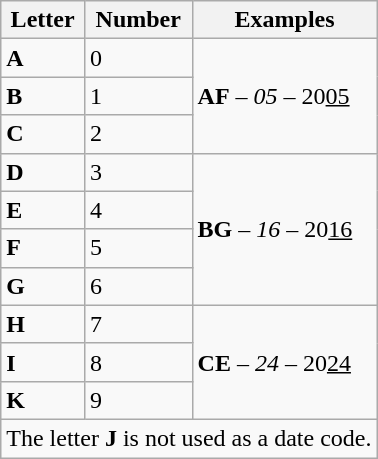<table class="wikitable">
<tr>
<th>Letter</th>
<th>Number</th>
<th>Examples</th>
</tr>
<tr>
<td><strong>A</strong></td>
<td>0</td>
<td rowspan="3"><strong>AF</strong> – <em>05</em> – 20<u>05</u></td>
</tr>
<tr>
<td><strong>B</strong></td>
<td>1</td>
</tr>
<tr>
<td><strong>C</strong></td>
<td>2</td>
</tr>
<tr>
<td><strong>D</strong></td>
<td>3</td>
<td rowspan="4"><strong>BG</strong> – <em>16</em> – 20<u>16</u></td>
</tr>
<tr>
<td><strong>E</strong></td>
<td>4</td>
</tr>
<tr>
<td><strong>F</strong></td>
<td>5</td>
</tr>
<tr>
<td><strong>G</strong></td>
<td>6</td>
</tr>
<tr>
<td><strong>H</strong></td>
<td>7</td>
<td rowspan="3"><strong>CE</strong> – <em>24</em> – 20<u>24</u></td>
</tr>
<tr>
<td><strong>I</strong></td>
<td>8</td>
</tr>
<tr>
<td><strong>K</strong></td>
<td>9</td>
</tr>
<tr>
<td colspan="3">The letter <strong>J</strong> is not used as a date code.</td>
</tr>
</table>
